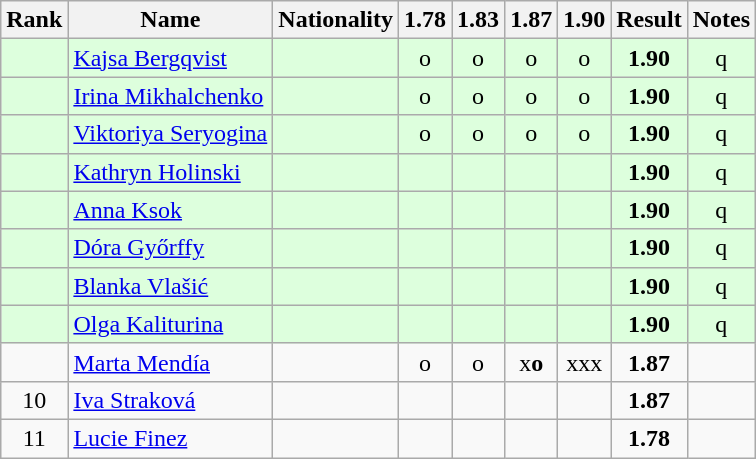<table class="wikitable sortable" style="text-align:center">
<tr>
<th>Rank</th>
<th>Name</th>
<th>Nationality</th>
<th>1.78</th>
<th>1.83</th>
<th>1.87</th>
<th>1.90</th>
<th>Result</th>
<th>Notes</th>
</tr>
<tr bgcolor=ddffdd>
<td></td>
<td align=left><a href='#'>Kajsa Bergqvist</a></td>
<td align=left></td>
<td>o</td>
<td>o</td>
<td>o</td>
<td>o</td>
<td><strong>1.90</strong></td>
<td>q</td>
</tr>
<tr bgcolor=ddffdd>
<td></td>
<td align=left><a href='#'>Irina Mikhalchenko</a></td>
<td align=left></td>
<td>o</td>
<td>o</td>
<td>o</td>
<td>o</td>
<td><strong>1.90</strong></td>
<td>q</td>
</tr>
<tr bgcolor=ddffdd>
<td></td>
<td align=left><a href='#'>Viktoriya Seryogina</a></td>
<td align=left></td>
<td>o</td>
<td>o</td>
<td>o</td>
<td>o</td>
<td><strong>1.90</strong></td>
<td>q</td>
</tr>
<tr bgcolor=ddffdd>
<td></td>
<td align=left><a href='#'>Kathryn Holinski</a></td>
<td align=left></td>
<td></td>
<td></td>
<td></td>
<td></td>
<td><strong>1.90</strong></td>
<td>q</td>
</tr>
<tr bgcolor=ddffdd>
<td></td>
<td align=left><a href='#'>Anna Ksok</a></td>
<td align=left></td>
<td></td>
<td></td>
<td></td>
<td></td>
<td><strong>1.90</strong></td>
<td>q</td>
</tr>
<tr bgcolor=ddffdd>
<td></td>
<td align=left><a href='#'>Dóra Győrffy</a></td>
<td align=left></td>
<td></td>
<td></td>
<td></td>
<td></td>
<td><strong>1.90</strong></td>
<td>q</td>
</tr>
<tr bgcolor=ddffdd>
<td></td>
<td align=left><a href='#'>Blanka Vlašić</a></td>
<td align=left></td>
<td></td>
<td></td>
<td></td>
<td></td>
<td><strong>1.90</strong></td>
<td>q</td>
</tr>
<tr bgcolor=ddffdd>
<td></td>
<td align=left><a href='#'>Olga Kaliturina</a></td>
<td align=left></td>
<td></td>
<td></td>
<td></td>
<td></td>
<td><strong>1.90</strong></td>
<td>q</td>
</tr>
<tr>
<td></td>
<td align=left><a href='#'>Marta Mendía</a></td>
<td align=left></td>
<td>o</td>
<td>o</td>
<td>x<strong>o</strong></td>
<td>xxx</td>
<td><strong>1.87</strong></td>
<td></td>
</tr>
<tr>
<td>10</td>
<td align=left><a href='#'>Iva Straková</a></td>
<td align=left></td>
<td></td>
<td></td>
<td></td>
<td></td>
<td><strong>1.87</strong></td>
<td></td>
</tr>
<tr>
<td>11</td>
<td align=left><a href='#'>Lucie Finez</a></td>
<td align=left></td>
<td></td>
<td></td>
<td></td>
<td></td>
<td><strong>1.78</strong></td>
<td></td>
</tr>
</table>
